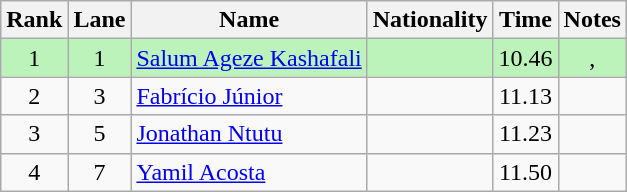<table class="wikitable sortable" style="text-align:center">
<tr>
<th>Rank</th>
<th>Lane</th>
<th>Name</th>
<th>Nationality</th>
<th>Time</th>
<th>Notes</th>
</tr>
<tr bgcolor=bbf3bb>
<td>1</td>
<td>1</td>
<td align="left"><a href='#'>Salum Ageze Kashafali</a></td>
<td align="left"></td>
<td>10.46</td>
<td> , </td>
</tr>
<tr>
<td>2</td>
<td>3</td>
<td align="left"><a href='#'>Fabrício Júnior</a></td>
<td align="left"></td>
<td>11.13</td>
<td></td>
</tr>
<tr>
<td>3</td>
<td>5</td>
<td align="left"><a href='#'>Jonathan Ntutu</a></td>
<td align="left"></td>
<td>11.23</td>
<td></td>
</tr>
<tr>
<td>4</td>
<td>7</td>
<td align="left"><a href='#'>Yamil Acosta</a></td>
<td align="left"></td>
<td>11.50</td>
<td></td>
</tr>
</table>
